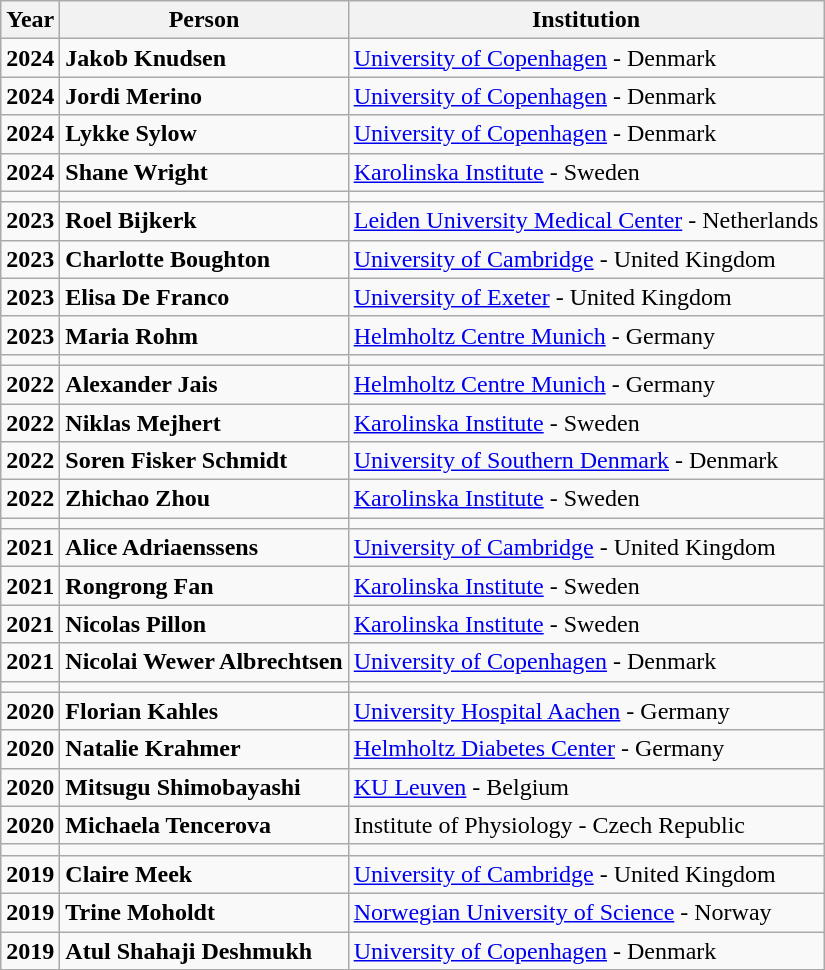<table class="wikitable">
<tr>
<th>Year</th>
<th>Person</th>
<th>Institution</th>
</tr>
<tr>
<td><strong>2024</strong></td>
<td><strong>Jakob Knudsen</strong></td>
<td><a href='#'>University of Copenhagen</a> - Denmark</td>
</tr>
<tr>
<td><strong>2024</strong></td>
<td><strong>Jordi Merino</strong></td>
<td><a href='#'>University of Copenhagen</a> - Denmark</td>
</tr>
<tr>
<td><strong>2024</strong></td>
<td><strong>Lykke Sylow</strong></td>
<td><a href='#'>University of Copenhagen</a> - Denmark</td>
</tr>
<tr>
<td><strong>2024</strong></td>
<td><strong>Shane Wright</strong></td>
<td><a href='#'>Karolinska Institute</a> - Sweden</td>
</tr>
<tr>
<td></td>
<td></td>
<td></td>
</tr>
<tr>
<td><strong>2023</strong></td>
<td><strong>Roel Bijkerk</strong></td>
<td><a href='#'>Leiden University Medical Center</a> - Netherlands</td>
</tr>
<tr>
<td><strong>2023</strong></td>
<td><strong>Charlotte Boughton</strong></td>
<td><a href='#'>University of Cambridge</a> - United Kingdom</td>
</tr>
<tr>
<td><strong>2023</strong></td>
<td><strong>Elisa De Franco</strong></td>
<td><a href='#'>University of Exeter</a> - United Kingdom</td>
</tr>
<tr>
<td><strong>2023</strong></td>
<td><strong>Maria Rohm</strong></td>
<td><a href='#'>Helmholtz Centre Munich</a> - Germany</td>
</tr>
<tr>
<td></td>
<td></td>
<td></td>
</tr>
<tr>
<td><strong>2022</strong></td>
<td><strong>Alexander Jais</strong></td>
<td><a href='#'>Helmholtz Centre Munich</a> - Germany</td>
</tr>
<tr>
<td><strong>2022</strong></td>
<td><strong>Niklas Mejhert</strong></td>
<td><a href='#'>Karolinska Institute</a> - Sweden</td>
</tr>
<tr>
<td><strong>2022</strong></td>
<td><strong>Soren Fisker Schmidt</strong></td>
<td><a href='#'>University of Southern Denmark</a> - Denmark</td>
</tr>
<tr>
<td><strong>2022</strong></td>
<td><strong>Zhichao Zhou</strong></td>
<td><a href='#'>Karolinska Institute</a> - Sweden</td>
</tr>
<tr>
<td></td>
<td></td>
<td></td>
</tr>
<tr>
<td><strong>2021</strong></td>
<td><strong>Alice Adriaenssens</strong></td>
<td><a href='#'>University of Cambridge</a> - United Kingdom</td>
</tr>
<tr>
<td><strong>2021</strong></td>
<td><strong>Rongrong Fan</strong></td>
<td><a href='#'>Karolinska Institute</a> - Sweden</td>
</tr>
<tr>
<td><strong>2021</strong></td>
<td><strong>Nicolas Pillon</strong></td>
<td><a href='#'>Karolinska Institute</a> - Sweden</td>
</tr>
<tr>
<td><strong>2021</strong></td>
<td><strong>Nicolai Wewer Albrechtsen</strong></td>
<td><a href='#'>University of Copenhagen</a> - Denmark</td>
</tr>
<tr>
<td></td>
<td></td>
<td></td>
</tr>
<tr>
<td><strong>2020</strong></td>
<td><strong>Florian Kahles</strong></td>
<td><a href='#'>University Hospital Aachen</a> - Germany</td>
</tr>
<tr>
<td><strong>2020</strong></td>
<td><strong>Natalie Krahmer</strong></td>
<td><a href='#'>Helmholtz Diabetes Center</a> - Germany</td>
</tr>
<tr>
<td><strong>2020</strong></td>
<td><strong>Mitsugu Shimobayashi</strong></td>
<td><a href='#'>KU Leuven</a> - Belgium</td>
</tr>
<tr>
<td><strong>2020</strong></td>
<td><strong>Michaela Tencerova</strong></td>
<td>Institute of Physiology - Czech Republic</td>
</tr>
<tr>
<td></td>
<td></td>
<td></td>
</tr>
<tr>
<td><strong>2019</strong></td>
<td><strong>Claire Meek</strong></td>
<td><a href='#'>University of Cambridge</a> - United Kingdom</td>
</tr>
<tr>
<td><strong>2019</strong></td>
<td><strong>Trine Moholdt</strong></td>
<td><a href='#'>Norwegian University of Science</a> - Norway</td>
</tr>
<tr>
<td><strong>2019</strong></td>
<td><strong>Atul Shahaji Deshmukh</strong></td>
<td><a href='#'>University of Copenhagen</a> - Denmark</td>
</tr>
</table>
